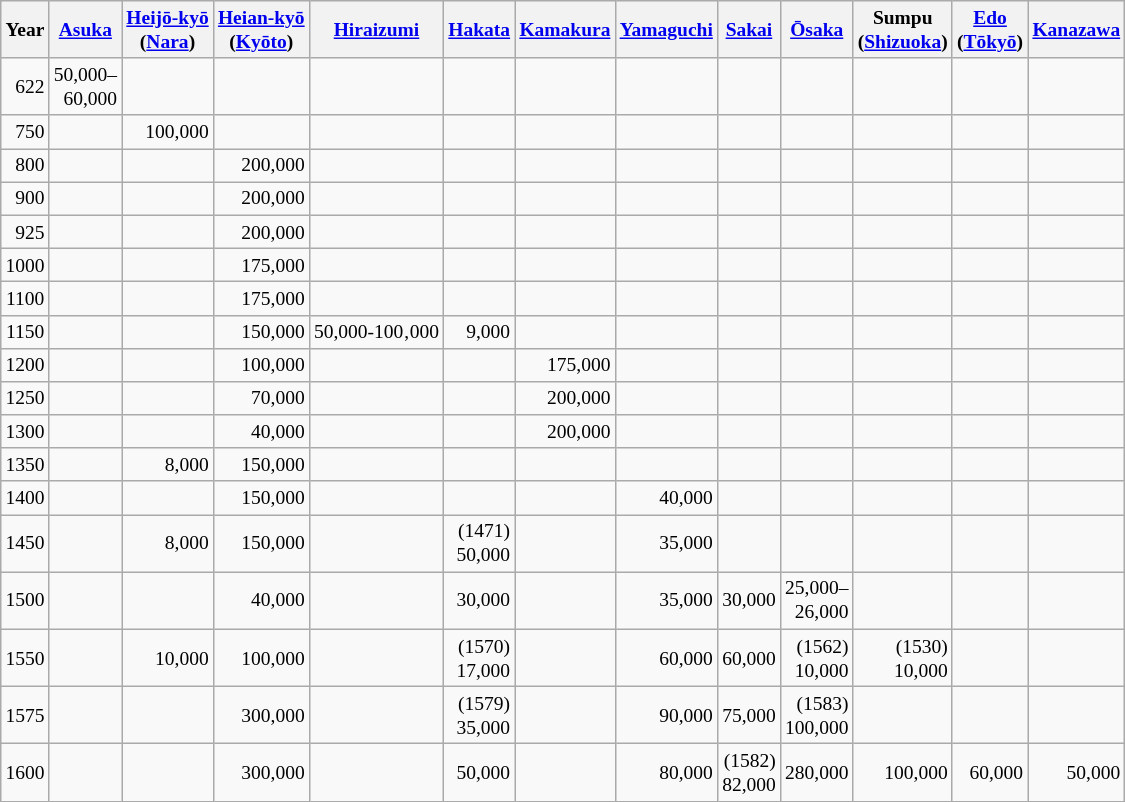<table class="wikitable" style="text-align:right;font-size:small">
<tr>
<th>Year</th>
<th><a href='#'>Asuka</a></th>
<th><a href='#'>Heijō-kyō</a><br>(<a href='#'>Nara</a>)</th>
<th><a href='#'>Heian-kyō</a><br>(<a href='#'>Kyōto</a>)</th>
<th><a href='#'>Hiraizumi</a></th>
<th><a href='#'>Hakata</a></th>
<th><a href='#'>Kamakura</a></th>
<th><a href='#'>Yamaguchi</a></th>
<th><a href='#'>Sakai</a></th>
<th><a href='#'>Ōsaka</a></th>
<th>Sumpu<br>(<a href='#'>Shizuoka</a>)</th>
<th><a href='#'>Edo</a><br>(<a href='#'>Tōkyō</a>)</th>
<th><a href='#'>Kanazawa</a></th>
</tr>
<tr>
<td>622</td>
<td>50,000–<br>60,000</td>
<td></td>
<td></td>
<td></td>
<td></td>
<td></td>
<td></td>
<td></td>
<td></td>
<td></td>
<td></td>
<td></td>
</tr>
<tr>
<td>750</td>
<td></td>
<td>100,000</td>
<td></td>
<td></td>
<td></td>
<td></td>
<td></td>
<td></td>
<td></td>
<td></td>
<td></td>
<td></td>
</tr>
<tr>
<td>800</td>
<td></td>
<td></td>
<td>200,000</td>
<td></td>
<td></td>
<td></td>
<td></td>
<td></td>
<td></td>
<td></td>
<td></td>
<td></td>
</tr>
<tr>
<td>900</td>
<td></td>
<td></td>
<td>200,000</td>
<td></td>
<td></td>
<td></td>
<td></td>
<td></td>
<td></td>
<td></td>
<td></td>
<td></td>
</tr>
<tr>
<td>925</td>
<td></td>
<td></td>
<td>200,000</td>
<td></td>
<td></td>
<td></td>
<td></td>
<td></td>
<td></td>
<td></td>
<td></td>
<td></td>
</tr>
<tr>
<td>1000</td>
<td></td>
<td></td>
<td>175,000</td>
<td></td>
<td></td>
<td></td>
<td></td>
<td></td>
<td></td>
<td></td>
<td></td>
<td></td>
</tr>
<tr>
<td>1100</td>
<td></td>
<td></td>
<td>175,000</td>
<td></td>
<td></td>
<td></td>
<td></td>
<td></td>
<td></td>
<td></td>
<td></td>
<td></td>
</tr>
<tr>
<td>1150</td>
<td></td>
<td></td>
<td>150,000</td>
<td>50,000-100‚000</td>
<td>9,000</td>
<td></td>
<td></td>
<td></td>
<td></td>
<td></td>
<td></td>
<td></td>
</tr>
<tr>
<td>1200</td>
<td></td>
<td></td>
<td>100,000</td>
<td></td>
<td></td>
<td> 175,000</td>
<td></td>
<td></td>
<td></td>
<td></td>
<td></td>
<td></td>
</tr>
<tr>
<td>1250</td>
<td></td>
<td></td>
<td>70,000</td>
<td></td>
<td></td>
<td> 200,000</td>
<td></td>
<td></td>
<td></td>
<td></td>
<td></td>
<td></td>
</tr>
<tr>
<td>1300</td>
<td></td>
<td></td>
<td>40,000</td>
<td></td>
<td></td>
<td> 200,000</td>
<td></td>
<td></td>
<td></td>
<td></td>
<td></td>
<td></td>
</tr>
<tr>
<td>1350</td>
<td></td>
<td> 8,000</td>
<td>150,000</td>
<td></td>
<td></td>
<td></td>
<td></td>
<td></td>
<td></td>
<td></td>
<td></td>
<td></td>
</tr>
<tr>
<td>1400</td>
<td></td>
<td></td>
<td>150,000</td>
<td></td>
<td></td>
<td></td>
<td>40,000</td>
<td></td>
<td></td>
<td></td>
<td></td>
<td></td>
</tr>
<tr>
<td>1450</td>
<td></td>
<td>8,000</td>
<td>150,000</td>
<td></td>
<td>(1471)<br>50,000</td>
<td></td>
<td>35,000</td>
<td></td>
<td></td>
<td></td>
<td></td>
<td></td>
</tr>
<tr>
<td>1500</td>
<td></td>
<td></td>
<td>40,000</td>
<td></td>
<td>30,000</td>
<td></td>
<td>35,000</td>
<td>30,000</td>
<td>25,000–<br>26,000</td>
<td></td>
<td></td>
<td></td>
</tr>
<tr>
<td>1550</td>
<td></td>
<td>10,000</td>
<td>100,000</td>
<td></td>
<td>(1570)<br>17,000</td>
<td></td>
<td>60,000</td>
<td>60,000</td>
<td>(1562)<br>10,000</td>
<td>(1530)<br>10,000</td>
<td></td>
<td></td>
</tr>
<tr>
<td>1575</td>
<td></td>
<td></td>
<td>300,000</td>
<td></td>
<td>(1579)<br>35,000</td>
<td></td>
<td>90,000</td>
<td>75,000</td>
<td>(1583)<br>100,000</td>
<td></td>
<td></td>
<td></td>
</tr>
<tr>
<td>1600</td>
<td></td>
<td></td>
<td>300,000</td>
<td></td>
<td>50,000</td>
<td></td>
<td>80,000</td>
<td>(1582)<br>82,000</td>
<td> 280,000</td>
<td>100,000</td>
<td>60,000</td>
<td>50,000</td>
</tr>
<tr>
</tr>
</table>
